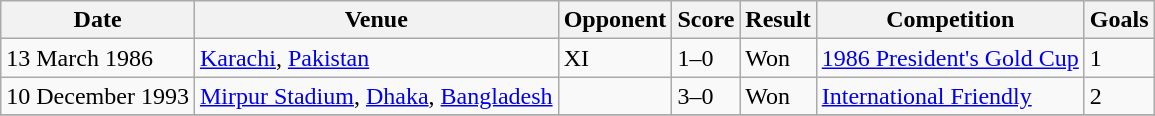<table class="wikitable collapsible">
<tr>
<th>Date</th>
<th>Venue</th>
<th>Opponent</th>
<th>Score</th>
<th>Result</th>
<th>Competition</th>
<th>Goals</th>
</tr>
<tr>
<td>13 March 1986</td>
<td><a href='#'>Karachi</a>, <a href='#'>Pakistan</a></td>
<td> XI</td>
<td>1–0</td>
<td>Won</td>
<td><a href='#'>1986 President's Gold Cup</a></td>
<td>1</td>
</tr>
<tr>
<td>10 December 1993</td>
<td><a href='#'>Mirpur Stadium</a>, <a href='#'>Dhaka</a>, <a href='#'>Bangladesh</a></td>
<td></td>
<td>3–0</td>
<td>Won</td>
<td><a href='#'>International Friendly</a></td>
<td>2</td>
</tr>
<tr>
</tr>
</table>
